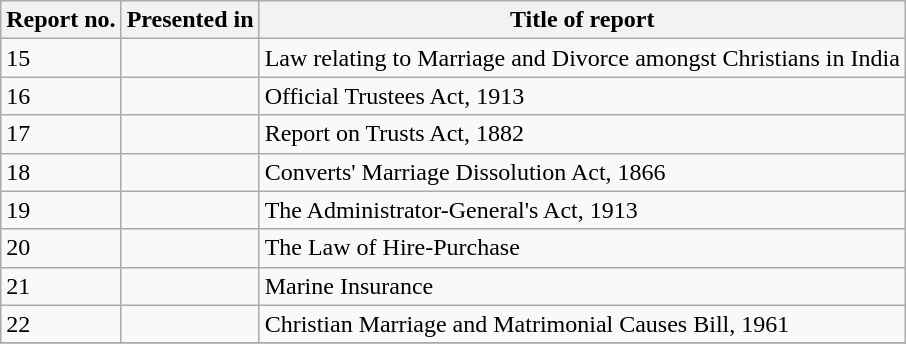<table class="wikitable">
<tr>
<th>Report no.</th>
<th>Presented in</th>
<th>Title of report</th>
</tr>
<tr>
<td>15</td>
<td></td>
<td>Law relating to Marriage and Divorce amongst Christians in India</td>
</tr>
<tr>
<td>16</td>
<td></td>
<td>Official Trustees Act, 1913</td>
</tr>
<tr>
<td>17</td>
<td></td>
<td>Report on Trusts Act, 1882</td>
</tr>
<tr>
<td>18</td>
<td></td>
<td>Converts' Marriage Dissolution Act, 1866</td>
</tr>
<tr>
<td>19</td>
<td></td>
<td>The Administrator-General's Act, 1913</td>
</tr>
<tr>
<td>20</td>
<td></td>
<td>The Law of Hire-Purchase</td>
</tr>
<tr>
<td>21</td>
<td></td>
<td>Marine Insurance</td>
</tr>
<tr>
<td>22</td>
<td></td>
<td>Christian Marriage and Matrimonial Causes Bill, 1961</td>
</tr>
<tr>
</tr>
</table>
